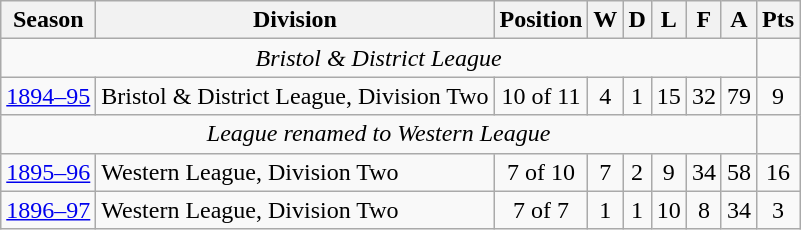<table class="wikitable" style="text-align:center;">
<tr>
<th>Season</th>
<th>Division</th>
<th>Position</th>
<th>W</th>
<th>D</th>
<th>L</th>
<th>F</th>
<th>A</th>
<th>Pts</th>
</tr>
<tr>
<td colspan="8"><em>Bristol & District League</em></td>
</tr>
<tr>
<td><a href='#'>1894–95</a></td>
<td align="left">Bristol & District League, Division Two</td>
<td>10 of 11</td>
<td>4</td>
<td>1</td>
<td>15</td>
<td>32</td>
<td>79</td>
<td>9</td>
</tr>
<tr>
<td colspan="8"><em>League renamed to Western League</em></td>
</tr>
<tr>
<td><a href='#'>1895–96</a></td>
<td align="left">Western League, Division Two</td>
<td>7 of 10</td>
<td>7</td>
<td>2</td>
<td>9</td>
<td>34</td>
<td>58</td>
<td>16</td>
</tr>
<tr>
<td><a href='#'>1896–97</a></td>
<td align="left">Western League, Division Two</td>
<td>7 of 7</td>
<td>1</td>
<td>1</td>
<td>10</td>
<td>8</td>
<td>34</td>
<td>3</td>
</tr>
</table>
